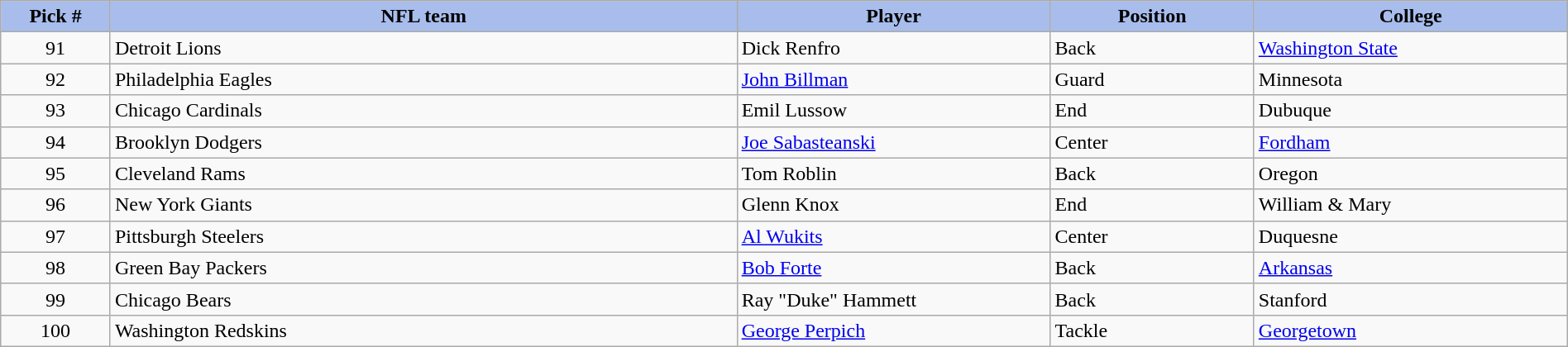<table class="wikitable sortable sortable" style="width: 100%">
<tr>
<th style="background:#A8BDEC;" width=7%>Pick #</th>
<th width=40% style="background:#A8BDEC;">NFL team</th>
<th width=20% style="background:#A8BDEC;">Player</th>
<th width=13% style="background:#A8BDEC;">Position</th>
<th style="background:#A8BDEC;">College</th>
</tr>
<tr>
<td align=center>91</td>
<td>Detroit Lions</td>
<td>Dick Renfro</td>
<td>Back</td>
<td><a href='#'>Washington State</a></td>
</tr>
<tr>
<td align=center>92</td>
<td>Philadelphia Eagles</td>
<td><a href='#'>John Billman</a></td>
<td>Guard</td>
<td>Minnesota</td>
</tr>
<tr>
<td align=center>93</td>
<td>Chicago Cardinals</td>
<td>Emil Lussow</td>
<td>End</td>
<td>Dubuque</td>
</tr>
<tr>
<td align=center>94</td>
<td>Brooklyn Dodgers</td>
<td><a href='#'>Joe Sabasteanski</a></td>
<td>Center</td>
<td><a href='#'>Fordham</a></td>
</tr>
<tr>
<td align=center>95</td>
<td>Cleveland Rams</td>
<td>Tom Roblin</td>
<td>Back</td>
<td>Oregon</td>
</tr>
<tr>
<td align=center>96</td>
<td>New York Giants</td>
<td>Glenn Knox</td>
<td>End</td>
<td>William & Mary</td>
</tr>
<tr>
<td align=center>97</td>
<td>Pittsburgh Steelers</td>
<td><a href='#'>Al Wukits</a></td>
<td>Center</td>
<td>Duquesne</td>
</tr>
<tr>
<td align=center>98</td>
<td>Green Bay Packers</td>
<td><a href='#'>Bob Forte</a></td>
<td>Back</td>
<td><a href='#'>Arkansas</a></td>
</tr>
<tr>
<td align=center>99</td>
<td>Chicago Bears</td>
<td>Ray "Duke" Hammett</td>
<td>Back</td>
<td>Stanford</td>
</tr>
<tr>
<td align=center>100</td>
<td>Washington Redskins</td>
<td><a href='#'>George Perpich</a></td>
<td>Tackle</td>
<td><a href='#'>Georgetown</a></td>
</tr>
</table>
